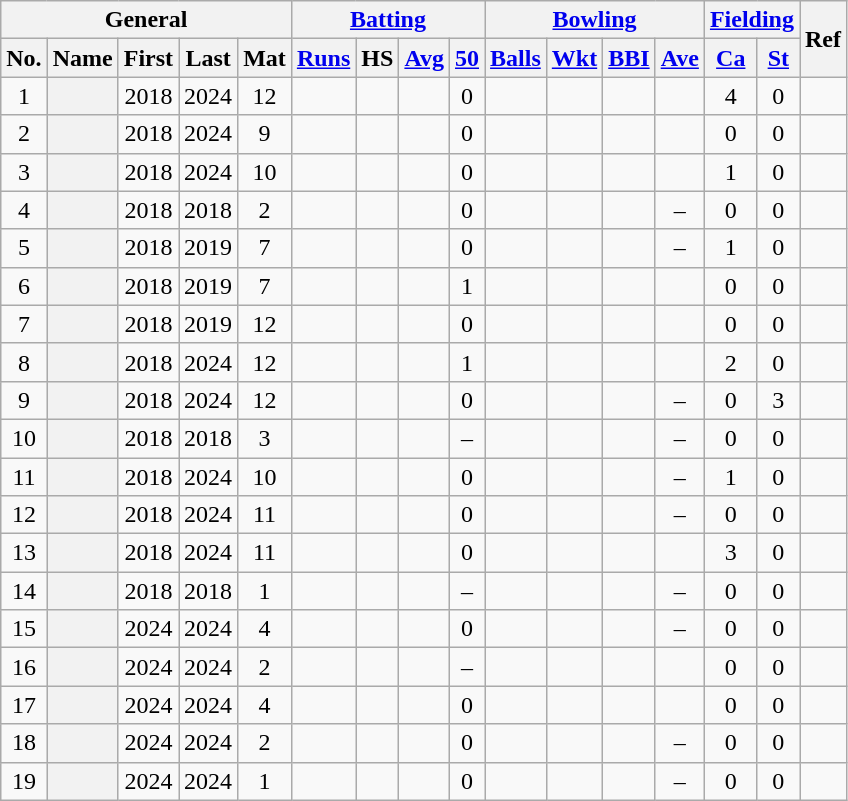<table class="wikitable plainrowheaders sortable">
<tr align="center">
<th scope="col" colspan=5 class="unsortable">General</th>
<th scope="col" colspan=4 class="unsortable"><a href='#'>Batting</a></th>
<th scope="col" colspan=4 class="unsortable"><a href='#'>Bowling</a></th>
<th scope="col" colspan=2 class="unsortable"><a href='#'>Fielding</a></th>
<th scope="col" rowspan=2 class="unsortable">Ref</th>
</tr>
<tr align="center">
<th scope="col">No.</th>
<th scope="col">Name</th>
<th scope="col">First</th>
<th scope="col">Last</th>
<th scope="col">Mat</th>
<th scope="col"><a href='#'>Runs</a></th>
<th scope="col">HS</th>
<th scope="col"><a href='#'>Avg</a></th>
<th scope="col"><a href='#'>50</a></th>
<th scope="col"><a href='#'>Balls</a></th>
<th scope="col"><a href='#'>Wkt</a></th>
<th scope="col"><a href='#'>BBI</a></th>
<th scope="col"><a href='#'>Ave</a></th>
<th scope="col"><a href='#'>Ca</a></th>
<th scope="col"><a href='#'>St</a></th>
</tr>
<tr align="center">
<td>1</td>
<th scope="row"></th>
<td>2018</td>
<td>2024</td>
<td>12</td>
<td></td>
<td></td>
<td></td>
<td>0</td>
<td></td>
<td></td>
<td></td>
<td></td>
<td>4</td>
<td>0</td>
<td></td>
</tr>
<tr align="center">
<td>2</td>
<th scope="row"></th>
<td>2018</td>
<td>2024</td>
<td>9</td>
<td></td>
<td></td>
<td></td>
<td>0</td>
<td></td>
<td></td>
<td></td>
<td></td>
<td>0</td>
<td>0</td>
<td></td>
</tr>
<tr align="center">
<td>3</td>
<th scope="row"></th>
<td>2018</td>
<td>2024</td>
<td>10</td>
<td></td>
<td></td>
<td></td>
<td>0</td>
<td></td>
<td></td>
<td></td>
<td></td>
<td>1</td>
<td>0</td>
<td></td>
</tr>
<tr align="center">
<td>4</td>
<th scope="row"></th>
<td>2018</td>
<td>2018</td>
<td>2</td>
<td></td>
<td></td>
<td></td>
<td>0</td>
<td></td>
<td></td>
<td></td>
<td>–</td>
<td>0</td>
<td>0</td>
<td></td>
</tr>
<tr align="center">
<td>5</td>
<th scope="row"></th>
<td>2018</td>
<td>2019</td>
<td>7</td>
<td></td>
<td></td>
<td></td>
<td>0</td>
<td></td>
<td></td>
<td></td>
<td>–</td>
<td>1</td>
<td>0</td>
<td></td>
</tr>
<tr align="center">
<td>6</td>
<th scope="row"></th>
<td>2018</td>
<td>2019</td>
<td>7</td>
<td></td>
<td></td>
<td></td>
<td>1</td>
<td></td>
<td></td>
<td></td>
<td></td>
<td>0</td>
<td>0</td>
<td></td>
</tr>
<tr align="center">
<td>7</td>
<th scope="row"></th>
<td>2018</td>
<td>2019</td>
<td>12</td>
<td></td>
<td></td>
<td></td>
<td>0</td>
<td></td>
<td></td>
<td></td>
<td></td>
<td>0</td>
<td>0</td>
<td></td>
</tr>
<tr align="center">
<td>8</td>
<th scope="row"></th>
<td>2018</td>
<td>2024</td>
<td>12</td>
<td></td>
<td></td>
<td></td>
<td>1</td>
<td></td>
<td></td>
<td></td>
<td></td>
<td>2</td>
<td>0</td>
<td></td>
</tr>
<tr align="center">
<td>9</td>
<th scope="row"></th>
<td>2018</td>
<td>2024</td>
<td>12</td>
<td></td>
<td></td>
<td></td>
<td>0</td>
<td></td>
<td></td>
<td></td>
<td>–</td>
<td>0</td>
<td>3</td>
<td></td>
</tr>
<tr align="center">
<td>10</td>
<th scope="row"></th>
<td>2018</td>
<td>2018</td>
<td>3</td>
<td></td>
<td></td>
<td></td>
<td>–</td>
<td></td>
<td></td>
<td></td>
<td>–</td>
<td>0</td>
<td>0</td>
<td></td>
</tr>
<tr align="center">
<td>11</td>
<th scope="row"></th>
<td>2018</td>
<td>2024</td>
<td>10</td>
<td></td>
<td></td>
<td></td>
<td>0</td>
<td></td>
<td></td>
<td></td>
<td>–</td>
<td>1</td>
<td>0</td>
<td></td>
</tr>
<tr align="center">
<td>12</td>
<th scope="row"></th>
<td>2018</td>
<td>2024</td>
<td>11</td>
<td></td>
<td></td>
<td></td>
<td>0</td>
<td></td>
<td></td>
<td></td>
<td>–</td>
<td>0</td>
<td>0</td>
<td></td>
</tr>
<tr align="center">
<td>13</td>
<th scope="row"></th>
<td>2018</td>
<td>2024</td>
<td>11</td>
<td></td>
<td></td>
<td></td>
<td>0</td>
<td></td>
<td></td>
<td></td>
<td></td>
<td>3</td>
<td>0</td>
<td></td>
</tr>
<tr align="center">
<td>14</td>
<th scope="row"></th>
<td>2018</td>
<td>2018</td>
<td>1</td>
<td></td>
<td></td>
<td></td>
<td>–</td>
<td></td>
<td></td>
<td></td>
<td>–</td>
<td>0</td>
<td>0</td>
<td></td>
</tr>
<tr align="center">
<td>15</td>
<th scope="row"></th>
<td>2024</td>
<td>2024</td>
<td>4</td>
<td></td>
<td></td>
<td></td>
<td>0</td>
<td></td>
<td></td>
<td></td>
<td>–</td>
<td>0</td>
<td>0</td>
<td></td>
</tr>
<tr align="center">
<td>16</td>
<th scope="row"></th>
<td>2024</td>
<td>2024</td>
<td>2</td>
<td></td>
<td></td>
<td></td>
<td>–</td>
<td></td>
<td></td>
<td></td>
<td></td>
<td>0</td>
<td>0</td>
<td></td>
</tr>
<tr align="center">
<td>17</td>
<th scope="row"></th>
<td>2024</td>
<td>2024</td>
<td>4</td>
<td></td>
<td></td>
<td></td>
<td>0</td>
<td></td>
<td></td>
<td></td>
<td></td>
<td>0</td>
<td>0</td>
<td></td>
</tr>
<tr align="center">
<td>18</td>
<th scope="row"></th>
<td>2024</td>
<td>2024</td>
<td>2</td>
<td></td>
<td></td>
<td></td>
<td>0</td>
<td></td>
<td></td>
<td></td>
<td>–</td>
<td>0</td>
<td>0</td>
<td></td>
</tr>
<tr align="center">
<td>19</td>
<th scope="row"></th>
<td>2024</td>
<td>2024</td>
<td>1</td>
<td></td>
<td></td>
<td></td>
<td>0</td>
<td></td>
<td></td>
<td></td>
<td>–</td>
<td>0</td>
<td>0</td>
<td></td>
</tr>
</table>
